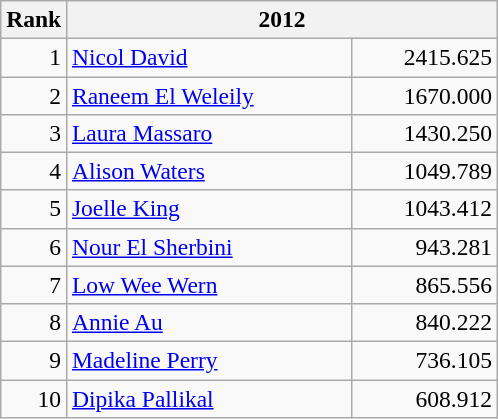<table class=wikitable style="font-size:98%;">
<tr>
<th>Rank</th>
<th colspan=2 width="280">2012</th>
</tr>
<tr>
<td align=right>1</td>
<td> <a href='#'>Nicol David</a></td>
<td align=right>2415.625</td>
</tr>
<tr>
<td align=right>2</td>
<td> <a href='#'>Raneem El Weleily</a></td>
<td align=right>1670.000</td>
</tr>
<tr>
<td align=right>3</td>
<td> <a href='#'>Laura Massaro</a></td>
<td align=right>1430.250</td>
</tr>
<tr>
<td align=right>4</td>
<td> <a href='#'>Alison Waters</a></td>
<td align=right>1049.789</td>
</tr>
<tr>
<td align=right>5</td>
<td> <a href='#'>Joelle King</a></td>
<td align=right>1043.412</td>
</tr>
<tr>
<td align=right>6</td>
<td> <a href='#'>Nour El Sherbini</a></td>
<td align=right>943.281</td>
</tr>
<tr>
<td align=right>7</td>
<td> <a href='#'>Low Wee Wern</a></td>
<td align=right>865.556</td>
</tr>
<tr>
<td align=right>8</td>
<td> <a href='#'>Annie Au</a></td>
<td align=right>840.222</td>
</tr>
<tr>
<td align=right>9</td>
<td> <a href='#'>Madeline Perry</a></td>
<td align=right>736.105</td>
</tr>
<tr>
<td align=right>10</td>
<td> <a href='#'>Dipika Pallikal</a></td>
<td align=right>608.912</td>
</tr>
</table>
